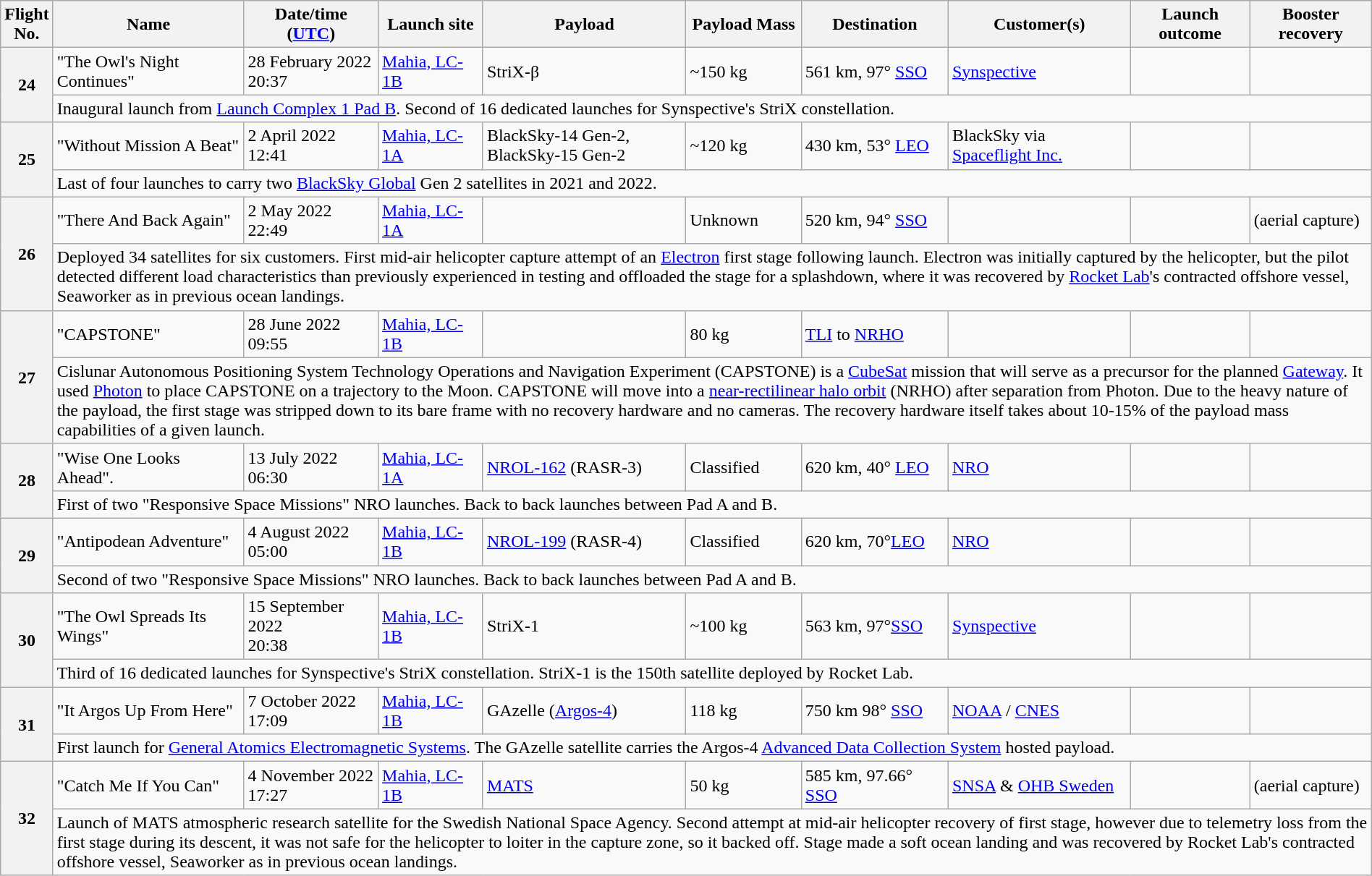<table class="wikitable" style="width: 100%">
<tr>
<th>Flight<br>No.</th>
<th>Name</th>
<th>Date/time<br>(<a href='#'>UTC</a>)</th>
<th>Launch site</th>
<th>Payload</th>
<th>Payload Mass</th>
<th>Destination</th>
<th>Customer(s)</th>
<th>Launch outcome</th>
<th>Booster recovery</th>
</tr>
<tr>
<th rowspan="2">24</th>
<td>"The Owl's Night Continues"</td>
<td>28 February 2022<br>20:37</td>
<td><a href='#'>Mahia, LC-1B</a></td>
<td>StriX-β</td>
<td>~150 kg</td>
<td>561 km, 97° <a href='#'>SSO</a></td>
<td><a href='#'>Synspective</a></td>
<td></td>
<td></td>
</tr>
<tr>
<td colspan="9">Inaugural launch from <a href='#'>Launch Complex 1 Pad B</a>. Second of 16 dedicated launches for Synspective's StriX constellation.</td>
</tr>
<tr>
<th rowspan="2">25</th>
<td>"Without Mission A Beat"</td>
<td>2 April 2022<br>12:41</td>
<td><a href='#'>Mahia, LC-1A</a></td>
<td>BlackSky-14 Gen-2, BlackSky-15 Gen-2</td>
<td>~120 kg</td>
<td>430 km, 53° <a href='#'>LEO</a></td>
<td>BlackSky via <a href='#'>Spaceflight Inc.</a></td>
<td></td>
<td></td>
</tr>
<tr>
<td colspan="9">Last of four launches to carry two <a href='#'>BlackSky Global</a> Gen 2 satellites in 2021 and 2022.</td>
</tr>
<tr>
<th rowspan="2">26</th>
<td>"There And Back Again"</td>
<td>2 May 2022<br>22:49</td>
<td><a href='#'>Mahia, LC-1A</a></td>
<td></td>
<td>Unknown</td>
<td>520 km, 94° <a href='#'>SSO</a></td>
<td></td>
<td></td>
<td> (aerial capture)</td>
</tr>
<tr>
<td colspan="9">Deployed 34 satellites for six customers. First mid-air helicopter capture attempt of an <a href='#'>Electron</a> first stage following launch. Electron was initially captured by the helicopter, but the pilot detected different load characteristics than previously experienced in testing and offloaded the stage for a splashdown, where it was recovered by <a href='#'>Rocket Lab</a>'s contracted offshore vessel, Seaworker as in previous ocean landings.</td>
</tr>
<tr>
<th rowspan="2">27</th>
<td>"CAPSTONE"</td>
<td>28 June 2022<br>09:55</td>
<td><a href='#'>Mahia, LC-1B</a></td>
<td></td>
<td>80 kg</td>
<td><a href='#'>TLI</a> to <a href='#'>NRHO</a></td>
<td></td>
<td></td>
<td></td>
</tr>
<tr>
<td colspan="9">Cislunar Autonomous Positioning System Technology Operations and Navigation Experiment (CAPSTONE) is a <a href='#'>CubeSat</a> mission that will serve as a precursor for the planned <a href='#'>Gateway</a>. It used <a href='#'>Photon</a> to place CAPSTONE on a trajectory to the Moon. CAPSTONE will move into a <a href='#'>near-rectilinear halo orbit</a> (NRHO) after separation from Photon. Due to the heavy nature of the payload, the first stage was stripped down to its bare frame with no recovery hardware and no cameras. The recovery hardware itself takes about 10-15% of the payload mass capabilities of a given launch.</td>
</tr>
<tr>
<th rowspan="2">28</th>
<td>"Wise One Looks Ahead".</td>
<td>13 July 2022<br>06:30</td>
<td><a href='#'>Mahia, LC-1A</a></td>
<td><a href='#'>NROL-162</a> (RASR-3)</td>
<td>Classified</td>
<td>620 km, 40° <a href='#'>LEO</a></td>
<td><a href='#'>NRO</a></td>
<td></td>
<td></td>
</tr>
<tr>
<td colspan="9">First of two "Responsive Space Missions" NRO launches. Back to back launches between Pad A and B.</td>
</tr>
<tr>
<th rowspan="2">29</th>
<td>"Antipodean Adventure"</td>
<td>4 August 2022<br>05:00</td>
<td><a href='#'>Mahia, LC-1B</a></td>
<td><a href='#'>NROL-199</a> (RASR-4)</td>
<td>Classified</td>
<td>620 km, 70°<a href='#'>LEO</a></td>
<td><a href='#'>NRO</a></td>
<td></td>
<td></td>
</tr>
<tr>
<td colspan="9">Second of two "Responsive Space Missions" NRO launches. Back to back launches between Pad A and B.</td>
</tr>
<tr>
<th rowspan="2">30</th>
<td>"The Owl Spreads Its Wings"</td>
<td>15 September 2022<br>20:38</td>
<td><a href='#'>Mahia, LC-1B</a></td>
<td>StriX-1</td>
<td>~100 kg</td>
<td>563 km, 97°<a href='#'>SSO</a></td>
<td><a href='#'>Synspective</a></td>
<td></td>
<td></td>
</tr>
<tr>
<td colspan="9">Third of 16 dedicated launches for Synspective's StriX constellation. StriX-1 is the 150th satellite deployed by Rocket Lab.</td>
</tr>
<tr>
<th rowspan="2">31</th>
<td>"It Argos Up From Here"</td>
<td>7 October 2022<br>17:09</td>
<td><a href='#'>Mahia, LC-1B</a></td>
<td>GAzelle (<a href='#'>Argos-4</a>)</td>
<td>118 kg</td>
<td>750 km 98° <a href='#'>SSO</a></td>
<td><a href='#'>NOAA</a> / <a href='#'>CNES</a></td>
<td></td>
<td></td>
</tr>
<tr>
<td colspan="9">First launch for <a href='#'>General Atomics Electromagnetic Systems</a>. The GAzelle satellite carries the Argos-4 <a href='#'>Advanced Data Collection System</a> hosted payload.</td>
</tr>
<tr>
<th rowspan="2">32</th>
<td>"Catch Me If You Can"</td>
<td>4 November 2022<br>17:27</td>
<td><a href='#'>Mahia, LC-1B</a></td>
<td><a href='#'>MATS</a></td>
<td>50 kg</td>
<td>585 km, 97.66° <a href='#'>SSO</a></td>
<td><a href='#'>SNSA</a> & <a href='#'>OHB Sweden</a></td>
<td></td>
<td> (aerial capture)</td>
</tr>
<tr>
<td colspan="9">Launch of MATS atmospheric research satellite for the Swedish National Space Agency. Second attempt at mid-air helicopter recovery of first stage, however due to telemetry loss from the first stage during its descent, it was not safe for the helicopter to loiter in the capture zone, so it backed off. Stage made a soft ocean landing and was recovered by Rocket Lab's contracted offshore vessel, Seaworker as in previous ocean landings.</td>
</tr>
</table>
